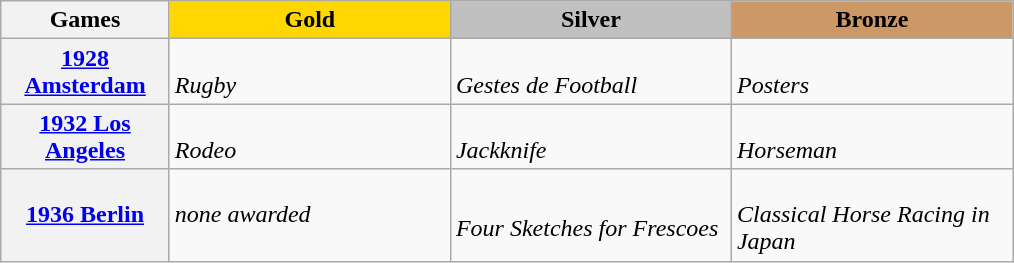<table class="wikitable sortable plainrowheaders">
<tr>
<th scope="col" style="width:105px;">Games</th>
<th scope="col" style="background-color:gold; width:180px;">Gold</th>
<th scope="col" style="background-color:silver; width:180px;">Silver</th>
<th scope="col" style="background-color:#cc9966; width:180px;">Bronze</th>
</tr>
<tr>
<th scope="row"><a href='#'>1928 Amsterdam</a></th>
<td><br><em>Rugby</em></td>
<td><br><em>Gestes de Football</em></td>
<td><br><em>Posters</em></td>
</tr>
<tr>
<th scope="row"><a href='#'>1932 Los Angeles</a></th>
<td><br><em>Rodeo</em></td>
<td><br><em>Jackknife</em></td>
<td><br><em>Horseman</em></td>
</tr>
<tr>
<th scope="row"><a href='#'>1936 Berlin</a></th>
<td><em>none awarded</em></td>
<td><br><em>Four Sketches for Frescoes</em></td>
<td><br><em>Classical Horse Racing in Japan</em></td>
</tr>
</table>
